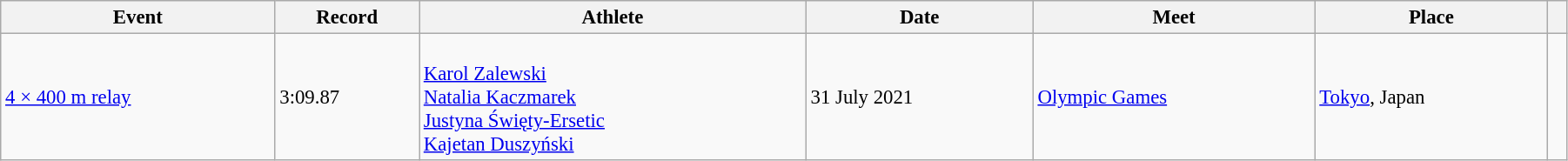<table class="wikitable" style="font-size: 95%; width: 95%;">
<tr>
<th>Event</th>
<th>Record</th>
<th>Athlete</th>
<th>Date</th>
<th>Meet</th>
<th>Place</th>
<th></th>
</tr>
<tr>
<td><a href='#'>4 × 400 m relay</a></td>
<td>3:09.87</td>
<td><br><a href='#'>Karol Zalewski</a><br><a href='#'>Natalia Kaczmarek</a><br><a href='#'>Justyna Święty-Ersetic</a><br><a href='#'>Kajetan Duszyński</a></td>
<td>31 July 2021</td>
<td><a href='#'>Olympic Games</a></td>
<td><a href='#'>Tokyo</a>, Japan</td>
<td></td>
</tr>
</table>
